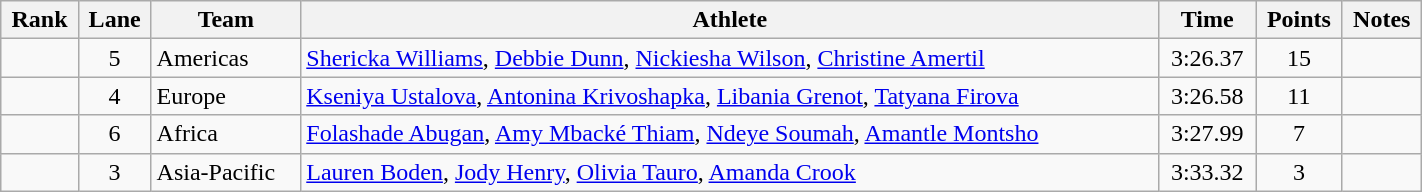<table class="wikitable sortable" style="text-align:center" width="75%">
<tr>
<th>Rank</th>
<th>Lane</th>
<th>Team</th>
<th>Athlete</th>
<th>Time</th>
<th>Points</th>
<th>Notes</th>
</tr>
<tr>
<td></td>
<td>5</td>
<td align="left">Americas</td>
<td align=left><a href='#'>Shericka Williams</a>, <a href='#'>Debbie Dunn</a>, <a href='#'>Nickiesha Wilson</a>, <a href='#'>Christine Amertil</a></td>
<td>3:26.37</td>
<td>15</td>
<td></td>
</tr>
<tr>
<td></td>
<td>4</td>
<td align="left">Europe</td>
<td align=left><a href='#'>Kseniya Ustalova</a>, <a href='#'>Antonina Krivoshapka</a>, <a href='#'>Libania Grenot</a>, <a href='#'>Tatyana Firova</a></td>
<td>3:26.58</td>
<td>11</td>
<td></td>
</tr>
<tr>
<td></td>
<td>6</td>
<td align="left">Africa</td>
<td align=left><a href='#'>Folashade Abugan</a>, <a href='#'>Amy Mbacké Thiam</a>, <a href='#'>Ndeye Soumah</a>, <a href='#'>Amantle Montsho</a></td>
<td>3:27.99</td>
<td>7</td>
<td></td>
</tr>
<tr>
<td></td>
<td>3</td>
<td align="left">Asia-Pacific</td>
<td align=left><a href='#'>Lauren Boden</a>, <a href='#'>Jody Henry</a>, <a href='#'>Olivia Tauro</a>, <a href='#'>Amanda Crook</a></td>
<td>3:33.32</td>
<td>3</td>
<td></td>
</tr>
</table>
